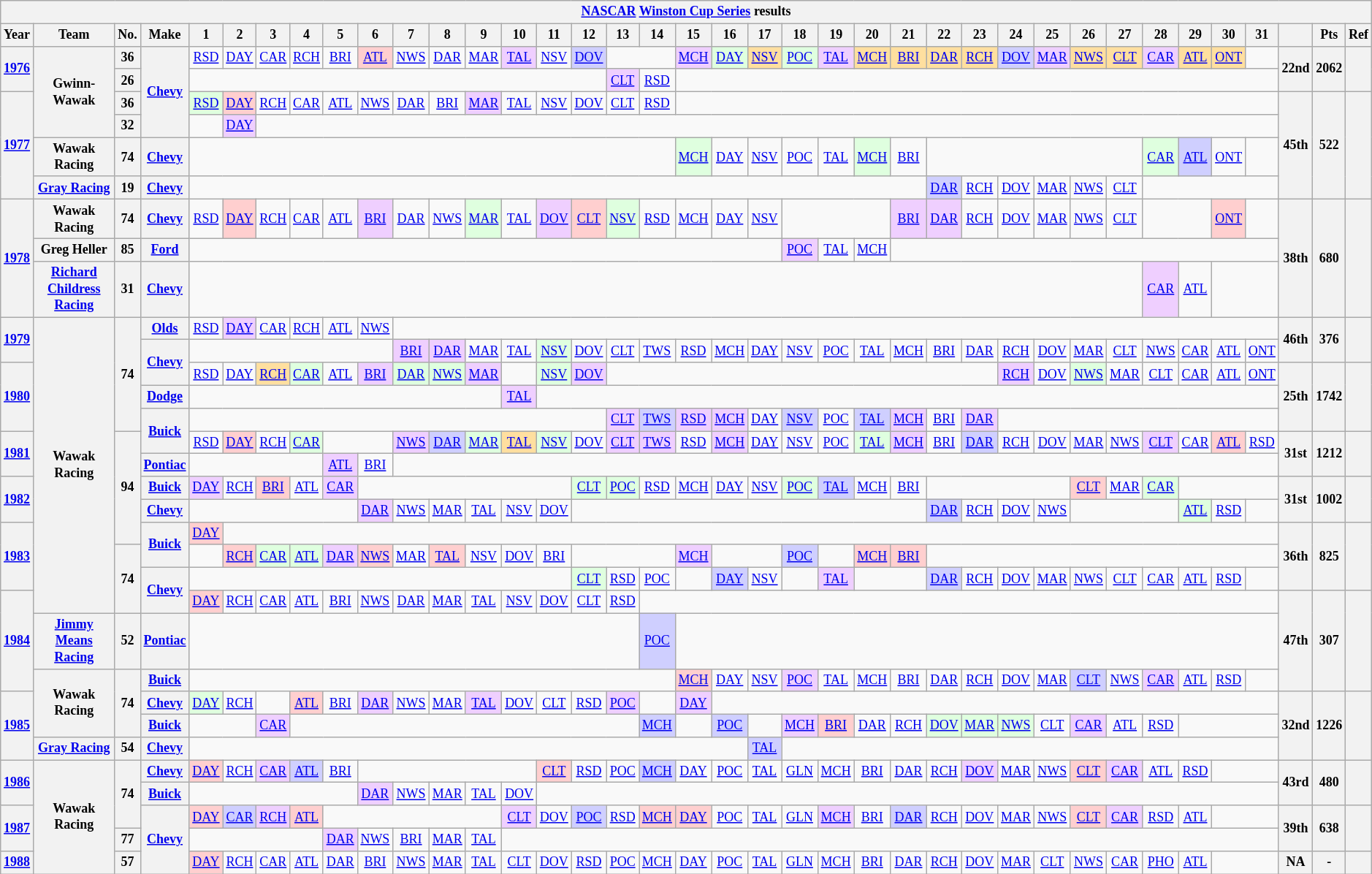<table class="wikitable" style="text-align:center; font-size:75%">
<tr>
<th colspan=45><a href='#'>NASCAR</a> <a href='#'>Winston Cup Series</a> results</th>
</tr>
<tr>
<th>Year</th>
<th>Team</th>
<th>No.</th>
<th>Make</th>
<th>1</th>
<th>2</th>
<th>3</th>
<th>4</th>
<th>5</th>
<th>6</th>
<th>7</th>
<th>8</th>
<th>9</th>
<th>10</th>
<th>11</th>
<th>12</th>
<th>13</th>
<th>14</th>
<th>15</th>
<th>16</th>
<th>17</th>
<th>18</th>
<th>19</th>
<th>20</th>
<th>21</th>
<th>22</th>
<th>23</th>
<th>24</th>
<th>25</th>
<th>26</th>
<th>27</th>
<th>28</th>
<th>29</th>
<th>30</th>
<th>31</th>
<th></th>
<th>Pts</th>
<th>Ref</th>
</tr>
<tr>
<th rowspan=2><a href='#'>1976</a></th>
<th rowspan=4>Gwinn-Wawak</th>
<th>36</th>
<th rowspan=4><a href='#'>Chevy</a></th>
<td><a href='#'>RSD</a></td>
<td><a href='#'>DAY</a></td>
<td><a href='#'>CAR</a></td>
<td><a href='#'>RCH</a></td>
<td><a href='#'>BRI</a></td>
<td style="background:#FFCFCF;"><a href='#'>ATL</a><br></td>
<td><a href='#'>NWS</a></td>
<td><a href='#'>DAR</a></td>
<td><a href='#'>MAR</a></td>
<td style="background:#EFCFFF;"><a href='#'>TAL</a><br></td>
<td><a href='#'>NSV</a></td>
<td style="background:#CFCFFF;"><a href='#'>DOV</a><br></td>
<td colspan=2></td>
<td style="background:#EFCFFF;"><a href='#'>MCH</a><br></td>
<td style="background:#DFFFDF;"><a href='#'>DAY</a><br></td>
<td style="background:#FFDF9F;"><a href='#'>NSV</a><br></td>
<td style="background:#DFFFDF;"><a href='#'>POC</a><br></td>
<td style="background:#EFCFFF;"><a href='#'>TAL</a><br></td>
<td style="background:#FFDF9F;"><a href='#'>MCH</a><br></td>
<td style="background:#FFDF9F;"><a href='#'>BRI</a><br></td>
<td style="background:#FFDF9F;"><a href='#'>DAR</a><br></td>
<td style="background:#FFDF9F;"><a href='#'>RCH</a><br></td>
<td style="background:#CFCFFF;"><a href='#'>DOV</a><br></td>
<td style="background:#EFCFFF;"><a href='#'>MAR</a><br></td>
<td style="background:#FFDF9F;"><a href='#'>NWS</a><br></td>
<td style="background:#FFDF9F;"><a href='#'>CLT</a><br></td>
<td style="background:#EFCFFF;"><a href='#'>CAR</a><br></td>
<td style="background:#FFDF9F;"><a href='#'>ATL</a><br></td>
<td style="background:#FFDF9F;"><a href='#'>ONT</a><br></td>
<td></td>
<th rowspan=2>22nd</th>
<th rowspan=2>2062</th>
<th rowspan=2></th>
</tr>
<tr>
<th>26</th>
<td colspan=12></td>
<td style="background:#EFCFFF;"><a href='#'>CLT</a><br></td>
<td><a href='#'>RSD</a></td>
<td colspan=17></td>
</tr>
<tr>
<th rowspan=4><a href='#'>1977</a></th>
<th>36</th>
<td style="background:#DFFFDF;"><a href='#'>RSD</a><br></td>
<td style="background:#FFCFCF;"><a href='#'>DAY</a><br></td>
<td><a href='#'>RCH</a></td>
<td><a href='#'>CAR</a></td>
<td><a href='#'>ATL</a></td>
<td><a href='#'>NWS</a></td>
<td><a href='#'>DAR</a></td>
<td><a href='#'>BRI</a></td>
<td style="background:#EFCFFF;"><a href='#'>MAR</a><br></td>
<td><a href='#'>TAL</a></td>
<td><a href='#'>NSV</a></td>
<td><a href='#'>DOV</a></td>
<td><a href='#'>CLT</a></td>
<td><a href='#'>RSD</a></td>
<td colspan=17></td>
<th rowspan=4>45th</th>
<th rowspan=4>522</th>
<th rowspan=4></th>
</tr>
<tr>
<th>32</th>
<td></td>
<td style="background:#EFCFFF;"><a href='#'>DAY</a><br></td>
<td colspan=29></td>
</tr>
<tr>
<th>Wawak Racing</th>
<th>74</th>
<th><a href='#'>Chevy</a></th>
<td colspan=14></td>
<td style="background:#DFFFDF;"><a href='#'>MCH</a><br></td>
<td><a href='#'>DAY</a></td>
<td><a href='#'>NSV</a></td>
<td><a href='#'>POC</a></td>
<td><a href='#'>TAL</a></td>
<td style="background:#DFFFDF;"><a href='#'>MCH</a><br></td>
<td><a href='#'>BRI</a></td>
<td colspan=6></td>
<td style="background:#DFFFDF;"><a href='#'>CAR</a><br></td>
<td style="background:#CFCFFF;"><a href='#'>ATL</a><br></td>
<td><a href='#'>ONT</a></td>
<td></td>
</tr>
<tr>
<th><a href='#'>Gray Racing</a></th>
<th>19</th>
<th><a href='#'>Chevy</a></th>
<td colspan=21></td>
<td style="background:#CFCFFF;"><a href='#'>DAR</a><br></td>
<td><a href='#'>RCH</a></td>
<td><a href='#'>DOV</a></td>
<td><a href='#'>MAR</a></td>
<td><a href='#'>NWS</a></td>
<td><a href='#'>CLT</a></td>
<td colspan=4></td>
</tr>
<tr>
<th rowspan=3><a href='#'>1978</a></th>
<th>Wawak Racing</th>
<th>74</th>
<th><a href='#'>Chevy</a></th>
<td><a href='#'>RSD</a></td>
<td style="background:#FFCFCF;"><a href='#'>DAY</a><br></td>
<td><a href='#'>RCH</a></td>
<td><a href='#'>CAR</a></td>
<td><a href='#'>ATL</a></td>
<td style="background:#EFCFFF;"><a href='#'>BRI</a><br></td>
<td><a href='#'>DAR</a></td>
<td><a href='#'>NWS</a></td>
<td style="background:#DFFFDF;"><a href='#'>MAR</a><br></td>
<td><a href='#'>TAL</a></td>
<td style="background:#EFCFFF;"><a href='#'>DOV</a><br></td>
<td style="background:#FFCFCF;"><a href='#'>CLT</a><br></td>
<td style="background:#DFFFDF;"><a href='#'>NSV</a><br></td>
<td><a href='#'>RSD</a></td>
<td><a href='#'>MCH</a></td>
<td><a href='#'>DAY</a></td>
<td><a href='#'>NSV</a></td>
<td colspan=3></td>
<td style="background:#EFCFFF;"><a href='#'>BRI</a><br></td>
<td style="background:#EFCFFF;"><a href='#'>DAR</a><br></td>
<td><a href='#'>RCH</a></td>
<td><a href='#'>DOV</a></td>
<td><a href='#'>MAR</a></td>
<td><a href='#'>NWS</a></td>
<td><a href='#'>CLT</a></td>
<td colspan=2></td>
<td style="background:#FFCFCF;"><a href='#'>ONT</a><br></td>
<td></td>
<th rowspan=3>38th</th>
<th rowspan=3>680</th>
<th rowspan=3></th>
</tr>
<tr>
<th>Greg Heller</th>
<th>85</th>
<th><a href='#'>Ford</a></th>
<td colspan=17></td>
<td style="background:#EFCFFF;"><a href='#'>POC</a><br></td>
<td><a href='#'>TAL</a></td>
<td><a href='#'>MCH</a></td>
<td colspan=11></td>
</tr>
<tr>
<th><a href='#'>Richard Childress Racing</a></th>
<th>31</th>
<th><a href='#'>Chevy</a></th>
<td colspan=27></td>
<td style="background:#EFCFFF;"><a href='#'>CAR</a><br></td>
<td><a href='#'>ATL</a></td>
<td colspan=2></td>
</tr>
<tr>
<th rowspan=2><a href='#'>1979</a></th>
<th rowspan=13>Wawak Racing</th>
<th rowspan=5>74</th>
<th><a href='#'>Olds</a></th>
<td><a href='#'>RSD</a></td>
<td style="background:#EFCFFF;"><a href='#'>DAY</a><br></td>
<td><a href='#'>CAR</a></td>
<td><a href='#'>RCH</a></td>
<td><a href='#'>ATL</a></td>
<td><a href='#'>NWS</a></td>
<td colspan=25></td>
<th rowspan=2>46th</th>
<th rowspan=2>376</th>
<th rowspan=2></th>
</tr>
<tr>
<th rowspan=2><a href='#'>Chevy</a></th>
<td colspan=6></td>
<td style="background:#EFCFFF;"><a href='#'>BRI</a><br></td>
<td style="background:#EFCFFF;"><a href='#'>DAR</a><br></td>
<td><a href='#'>MAR</a></td>
<td><a href='#'>TAL</a></td>
<td style="background:#DFFFDF;"><a href='#'>NSV</a><br></td>
<td><a href='#'>DOV</a></td>
<td><a href='#'>CLT</a></td>
<td><a href='#'>TWS</a></td>
<td><a href='#'>RSD</a></td>
<td><a href='#'>MCH</a></td>
<td><a href='#'>DAY</a></td>
<td><a href='#'>NSV</a></td>
<td><a href='#'>POC</a></td>
<td><a href='#'>TAL</a></td>
<td><a href='#'>MCH</a></td>
<td><a href='#'>BRI</a></td>
<td><a href='#'>DAR</a></td>
<td><a href='#'>RCH</a></td>
<td><a href='#'>DOV</a></td>
<td><a href='#'>MAR</a></td>
<td><a href='#'>CLT</a></td>
<td><a href='#'>NWS</a></td>
<td><a href='#'>CAR</a></td>
<td><a href='#'>ATL</a></td>
<td><a href='#'>ONT</a></td>
</tr>
<tr>
<th rowspan=3><a href='#'>1980</a></th>
<td><a href='#'>RSD</a></td>
<td><a href='#'>DAY</a></td>
<td style="background:#FFDF9F;"><a href='#'>RCH</a><br></td>
<td style="background:#DFFFDF;"><a href='#'>CAR</a><br></td>
<td><a href='#'>ATL</a></td>
<td style="background:#EFCFFF;"><a href='#'>BRI</a><br></td>
<td style="background:#DFFFDF;"><a href='#'>DAR</a><br></td>
<td style="background:#DFFFDF;"><a href='#'>NWS</a><br></td>
<td style="background:#EFCFFF;"><a href='#'>MAR</a><br></td>
<td></td>
<td style="background:#DFFFDF;"><a href='#'>NSV</a><br></td>
<td style="background:#EFCFFF;"><a href='#'>DOV</a><br></td>
<td colspan=11></td>
<td style="background:#EFCFFF;"><a href='#'>RCH</a><br></td>
<td><a href='#'>DOV</a></td>
<td style="background:#DFFFDF;"><a href='#'>NWS</a><br></td>
<td><a href='#'>MAR</a></td>
<td><a href='#'>CLT</a></td>
<td><a href='#'>CAR</a></td>
<td><a href='#'>ATL</a></td>
<td><a href='#'>ONT</a></td>
<th rowspan=3>25th</th>
<th rowspan=3>1742</th>
<th rowspan=3></th>
</tr>
<tr>
<th><a href='#'>Dodge</a></th>
<td colspan=9></td>
<td style="background:#EFCFFF;"><a href='#'>TAL</a><br></td>
<td colspan=21></td>
</tr>
<tr>
<th rowspan=2><a href='#'>Buick</a></th>
<td colspan=12></td>
<td style="background:#EFCFFF;"><a href='#'>CLT</a><br></td>
<td style="background:#CFCFFF;"><a href='#'>TWS</a><br></td>
<td style="background:#EFCFFF;"><a href='#'>RSD</a><br></td>
<td style="background:#EFCFFF;"><a href='#'>MCH</a><br></td>
<td><a href='#'>DAY</a></td>
<td style="background:#CFCFFF;"><a href='#'>NSV</a><br></td>
<td><a href='#'>POC</a></td>
<td style="background:#CFCFFF;"><a href='#'>TAL</a><br></td>
<td style="background:#EFCFFF;"><a href='#'>MCH</a><br></td>
<td><a href='#'>BRI</a></td>
<td style="background:#EFCFFF;"><a href='#'>DAR</a><br></td>
<td colspan=8></td>
</tr>
<tr>
<th rowspan=2><a href='#'>1981</a></th>
<th rowspan=5>94</th>
<td><a href='#'>RSD</a></td>
<td style="background:#FFCFCF;"><a href='#'>DAY</a><br></td>
<td><a href='#'>RCH</a></td>
<td style="background:#DFFFDF;"><a href='#'>CAR</a><br></td>
<td colspan=2></td>
<td style="background:#EFCFFF;"><a href='#'>NWS</a><br></td>
<td style="background:#CFCFFF;"><a href='#'>DAR</a><br></td>
<td style="background:#DFFFDF;"><a href='#'>MAR</a><br></td>
<td style="background:#FFDF9F;"><a href='#'>TAL</a><br></td>
<td style="background:#DFFFDF;"><a href='#'>NSV</a><br></td>
<td><a href='#'>DOV</a></td>
<td style="background:#EFCFFF;"><a href='#'>CLT</a><br></td>
<td style="background:#EFCFFF;"><a href='#'>TWS</a><br></td>
<td><a href='#'>RSD</a></td>
<td style="background:#EFCFFF;"><a href='#'>MCH</a><br></td>
<td><a href='#'>DAY</a></td>
<td><a href='#'>NSV</a></td>
<td><a href='#'>POC</a></td>
<td style="background:#DFFFDF;"><a href='#'>TAL</a><br></td>
<td style="background:#EFCFFF;"><a href='#'>MCH</a><br></td>
<td><a href='#'>BRI</a></td>
<td style="background:#CFCFFF;"><a href='#'>DAR</a><br></td>
<td><a href='#'>RCH</a></td>
<td><a href='#'>DOV</a></td>
<td><a href='#'>MAR</a></td>
<td><a href='#'>NWS</a></td>
<td style="background:#EFCFFF;"><a href='#'>CLT</a><br></td>
<td><a href='#'>CAR</a></td>
<td style="background:#FFCFCF;"><a href='#'>ATL</a><br></td>
<td><a href='#'>RSD</a></td>
<th rowspan=2>31st</th>
<th rowspan=2>1212</th>
<th rowspan=2></th>
</tr>
<tr>
<th><a href='#'>Pontiac</a></th>
<td colspan=4></td>
<td style="background:#EFCFFF;"><a href='#'>ATL</a><br></td>
<td><a href='#'>BRI</a></td>
<td colspan=25></td>
</tr>
<tr>
<th rowspan=2><a href='#'>1982</a></th>
<th><a href='#'>Buick</a></th>
<td style="background:#EFCFFF;"><a href='#'>DAY</a><br></td>
<td><a href='#'>RCH</a></td>
<td style="background:#FFCFCF;"><a href='#'>BRI</a><br></td>
<td><a href='#'>ATL</a></td>
<td style="background:#EFCFFF;"><a href='#'>CAR</a><br></td>
<td colspan=6></td>
<td style="background:#DFFFDF;"><a href='#'>CLT</a><br></td>
<td style="background:#DFFFDF;"><a href='#'>POC</a><br></td>
<td><a href='#'>RSD</a></td>
<td><a href='#'>MCH</a></td>
<td><a href='#'>DAY</a></td>
<td><a href='#'>NSV</a></td>
<td style="background:#DFFFDF;"><a href='#'>POC</a><br></td>
<td style="background:#CFCFFF;"><a href='#'>TAL</a><br></td>
<td><a href='#'>MCH</a></td>
<td><a href='#'>BRI</a></td>
<td colspan=4></td>
<td style="background:#FFCFCF;"><a href='#'>CLT</a><br></td>
<td><a href='#'>MAR</a></td>
<td style="background:#DFFFDF;"><a href='#'>CAR</a><br></td>
<td colspan=3></td>
<th rowspan=2>31st</th>
<th rowspan=2>1002</th>
<th rowspan=2></th>
</tr>
<tr>
<th><a href='#'>Chevy</a></th>
<td colspan=5></td>
<td style="background:#EFCFFF;"><a href='#'>DAR</a><br></td>
<td><a href='#'>NWS</a></td>
<td><a href='#'>MAR</a></td>
<td><a href='#'>TAL</a></td>
<td><a href='#'>NSV</a></td>
<td><a href='#'>DOV</a></td>
<td colspan=10></td>
<td style="background:#CFCFFF;"><a href='#'>DAR</a><br></td>
<td><a href='#'>RCH</a></td>
<td><a href='#'>DOV</a></td>
<td><a href='#'>NWS</a></td>
<td colspan=3></td>
<td style="background:#DFFFDF;"><a href='#'>ATL</a><br></td>
<td><a href='#'>RSD</a></td>
<td></td>
</tr>
<tr>
<th rowspan=3><a href='#'>1983</a></th>
<th rowspan=2><a href='#'>Buick</a></th>
<td style="background:#FFCFCF;"><a href='#'>DAY</a><br></td>
<td colspan=30></td>
<th rowspan=3>36th</th>
<th rowspan=3>825</th>
<th rowspan=3></th>
</tr>
<tr>
<th rowspan=3>74</th>
<td></td>
<td style="background:#FFCFCF;"><a href='#'>RCH</a><br></td>
<td style="background:#DFFFDF;"><a href='#'>CAR</a><br></td>
<td style="background:#DFFFDF;"><a href='#'>ATL</a><br></td>
<td style="background:#EFCFFF;"><a href='#'>DAR</a><br></td>
<td style="background:#FFCFCF;"><a href='#'>NWS</a><br></td>
<td><a href='#'>MAR</a></td>
<td style="background:#FFCFCF;"><a href='#'>TAL</a><br></td>
<td><a href='#'>NSV</a></td>
<td><a href='#'>DOV</a></td>
<td><a href='#'>BRI</a></td>
<td colspan=3></td>
<td style="background:#EFCFFF;"><a href='#'>MCH</a><br></td>
<td colspan=2></td>
<td style="background:#CFCFFF;"><a href='#'>POC</a><br></td>
<td></td>
<td style="background:#FFCFCF;"><a href='#'>MCH</a><br></td>
<td style="background:#FFCFCF;"><a href='#'>BRI</a><br></td>
<td colspan=10></td>
</tr>
<tr>
<th rowspan=2><a href='#'>Chevy</a></th>
<td colspan=11></td>
<td style="background:#DFFFDF;"><a href='#'>CLT</a><br></td>
<td><a href='#'>RSD</a></td>
<td><a href='#'>POC</a></td>
<td></td>
<td style="background:#CFCFFF;"><a href='#'>DAY</a><br></td>
<td><a href='#'>NSV</a></td>
<td></td>
<td style="background:#EFCFFF;"><a href='#'>TAL</a><br></td>
<td colspan=2></td>
<td style="background:#CFCFFF;"><a href='#'>DAR</a><br></td>
<td><a href='#'>RCH</a></td>
<td><a href='#'>DOV</a></td>
<td><a href='#'>MAR</a></td>
<td><a href='#'>NWS</a></td>
<td><a href='#'>CLT</a></td>
<td><a href='#'>CAR</a></td>
<td><a href='#'>ATL</a></td>
<td><a href='#'>RSD</a></td>
<td></td>
</tr>
<tr>
<th rowspan=3><a href='#'>1984</a></th>
<td style="background:#FFCFCF;"><a href='#'>DAY</a><br></td>
<td><a href='#'>RCH</a></td>
<td><a href='#'>CAR</a></td>
<td><a href='#'>ATL</a></td>
<td><a href='#'>BRI</a></td>
<td><a href='#'>NWS</a></td>
<td><a href='#'>DAR</a></td>
<td><a href='#'>MAR</a></td>
<td><a href='#'>TAL</a></td>
<td><a href='#'>NSV</a></td>
<td><a href='#'>DOV</a></td>
<td><a href='#'>CLT</a></td>
<td><a href='#'>RSD</a></td>
<td colspan=18></td>
<th rowspan=3>47th</th>
<th rowspan=3>307</th>
<th rowspan=3></th>
</tr>
<tr>
<th><a href='#'>Jimmy Means Racing</a></th>
<th>52</th>
<th><a href='#'>Pontiac</a></th>
<td colspan=13></td>
<td style="background:#CFCFFF;"><a href='#'>POC</a><br></td>
<td colspan=17></td>
</tr>
<tr>
<th rowspan=3>Wawak Racing</th>
<th rowspan=3>74</th>
<th><a href='#'>Buick</a></th>
<td colspan=14></td>
<td style="background:#FFCFCF;"><a href='#'>MCH</a><br></td>
<td><a href='#'>DAY</a></td>
<td><a href='#'>NSV</a></td>
<td style="background:#EFCFFF;"><a href='#'>POC</a><br></td>
<td><a href='#'>TAL</a></td>
<td><a href='#'>MCH</a></td>
<td><a href='#'>BRI</a></td>
<td><a href='#'>DAR</a></td>
<td><a href='#'>RCH</a></td>
<td><a href='#'>DOV</a></td>
<td><a href='#'>MAR</a></td>
<td style="background:#CFCFFF;"><a href='#'>CLT</a><br></td>
<td><a href='#'>NWS</a></td>
<td style="background:#EFCFFF;"><a href='#'>CAR</a><br></td>
<td><a href='#'>ATL</a></td>
<td><a href='#'>RSD</a></td>
<td></td>
</tr>
<tr>
<th rowspan=3><a href='#'>1985</a></th>
<th><a href='#'>Chevy</a></th>
<td style="background:#DFFFDF;"><a href='#'>DAY</a><br></td>
<td><a href='#'>RCH</a></td>
<td></td>
<td style="background:#FFCFCF;"><a href='#'>ATL</a><br></td>
<td><a href='#'>BRI</a></td>
<td style="background:#EFCFFF;"><a href='#'>DAR</a><br></td>
<td><a href='#'>NWS</a></td>
<td><a href='#'>MAR</a></td>
<td style="background:#EFCFFF;"><a href='#'>TAL</a><br></td>
<td><a href='#'>DOV</a></td>
<td><a href='#'>CLT</a></td>
<td><a href='#'>RSD</a></td>
<td style="background:#EFCFFF;"><a href='#'>POC</a><br></td>
<td></td>
<td style="background:#EFCFFF;"><a href='#'>DAY</a><br></td>
<td colspan=16></td>
<th rowspan=3>32nd</th>
<th rowspan=3>1226</th>
<th rowspan=3></th>
</tr>
<tr>
<th><a href='#'>Buick</a></th>
<td colspan=2></td>
<td style="background:#EFCFFF;"><a href='#'>CAR</a><br></td>
<td colspan=10></td>
<td style="background:#CFCFFF;"><a href='#'>MCH</a><br></td>
<td></td>
<td style="background:#CFCFFF;"><a href='#'>POC</a><br></td>
<td></td>
<td style="background:#EFCFFF;"><a href='#'>MCH</a><br></td>
<td style="background:#FFCFCF;"><a href='#'>BRI</a><br></td>
<td><a href='#'>DAR</a></td>
<td><a href='#'>RCH</a></td>
<td style="background:#DFFFDF;"><a href='#'>DOV</a><br></td>
<td style="background:#DFFFDF;"><a href='#'>MAR</a><br></td>
<td style="background:#DFFFDF;"><a href='#'>NWS</a><br></td>
<td><a href='#'>CLT</a></td>
<td style="background:#EFCFFF;"><a href='#'>CAR</a><br></td>
<td><a href='#'>ATL</a></td>
<td><a href='#'>RSD</a></td>
<td colspan=3></td>
</tr>
<tr>
<th><a href='#'>Gray Racing</a></th>
<th>54</th>
<th><a href='#'>Chevy</a></th>
<td colspan=16></td>
<td style="background:#CFCFFF;"><a href='#'>TAL</a><br></td>
<td colspan=14></td>
</tr>
<tr>
<th rowspan=2><a href='#'>1986</a></th>
<th rowspan=5>Wawak Racing</th>
<th rowspan=3>74</th>
<th><a href='#'>Chevy</a></th>
<td style="background:#FFCFCF;"><a href='#'>DAY</a><br></td>
<td><a href='#'>RCH</a></td>
<td style="background:#EFCFFF;"><a href='#'>CAR</a><br></td>
<td style="background:#CFCFFF;"><a href='#'>ATL</a><br></td>
<td><a href='#'>BRI</a></td>
<td colspan=5></td>
<td style="background:#FFCFCF;"><a href='#'>CLT</a><br></td>
<td><a href='#'>RSD</a></td>
<td><a href='#'>POC</a></td>
<td style="background:#CFCFFF;"><a href='#'>MCH</a><br></td>
<td><a href='#'>DAY</a></td>
<td><a href='#'>POC</a></td>
<td><a href='#'>TAL</a></td>
<td><a href='#'>GLN</a></td>
<td><a href='#'>MCH</a></td>
<td><a href='#'>BRI</a></td>
<td><a href='#'>DAR</a></td>
<td><a href='#'>RCH</a></td>
<td style="background:#EFCFFF;"><a href='#'>DOV</a><br></td>
<td><a href='#'>MAR</a></td>
<td><a href='#'>NWS</a></td>
<td style="background:#FFCFCF;"><a href='#'>CLT</a><br></td>
<td style="background:#EFCFFF;"><a href='#'>CAR</a><br></td>
<td><a href='#'>ATL</a></td>
<td><a href='#'>RSD</a></td>
<td colspan=2></td>
<th rowspan=2>43rd</th>
<th rowspan=2>480</th>
<th rowspan=2></th>
</tr>
<tr>
<th><a href='#'>Buick</a></th>
<td colspan=5></td>
<td style="background:#EFCFFF;"><a href='#'>DAR</a><br></td>
<td><a href='#'>NWS</a></td>
<td><a href='#'>MAR</a></td>
<td><a href='#'>TAL</a></td>
<td><a href='#'>DOV</a></td>
<td colspan=21></td>
</tr>
<tr>
<th rowspan=2><a href='#'>1987</a></th>
<th rowspan=3><a href='#'>Chevy</a></th>
<td style="background:#FFCFCF;"><a href='#'>DAY</a><br></td>
<td style="background:#CFCFFF;"><a href='#'>CAR</a><br></td>
<td style="background:#EFCFFF;"><a href='#'>RCH</a><br></td>
<td style="background:#FFCFCF;"><a href='#'>ATL</a><br></td>
<td colspan=5></td>
<td style="background:#EFCFFF;"><a href='#'>CLT</a><br></td>
<td><a href='#'>DOV</a></td>
<td style="background:#CFCFFF;"><a href='#'>POC</a><br></td>
<td><a href='#'>RSD</a></td>
<td style="background:#FFCFCF;"><a href='#'>MCH</a><br></td>
<td style="background:#FFCFCF;"><a href='#'>DAY</a><br></td>
<td><a href='#'>POC</a></td>
<td><a href='#'>TAL</a></td>
<td><a href='#'>GLN</a></td>
<td style="background:#EFCFFF;"><a href='#'>MCH</a><br></td>
<td><a href='#'>BRI</a></td>
<td style="background:#CFCFFF;"><a href='#'>DAR</a><br></td>
<td><a href='#'>RCH</a></td>
<td><a href='#'>DOV</a></td>
<td><a href='#'>MAR</a></td>
<td><a href='#'>NWS</a></td>
<td style="background:#FFCFCF;"><a href='#'>CLT</a><br></td>
<td style="background:#EFCFFF;"><a href='#'>CAR</a><br></td>
<td><a href='#'>RSD</a></td>
<td><a href='#'>ATL</a></td>
<td colspan=2></td>
<th rowspan=2>39th</th>
<th rowspan=2>638</th>
<th rowspan=2></th>
</tr>
<tr>
<th>77</th>
<td colspan=4></td>
<td style="background:#EFCFFF;"><a href='#'>DAR</a><br></td>
<td><a href='#'>NWS</a></td>
<td><a href='#'>BRI</a></td>
<td><a href='#'>MAR</a></td>
<td><a href='#'>TAL</a></td>
<td colspan=22></td>
</tr>
<tr>
<th><a href='#'>1988</a></th>
<th>57</th>
<td style="background:#FFCFCF;"><a href='#'>DAY</a><br></td>
<td><a href='#'>RCH</a></td>
<td><a href='#'>CAR</a></td>
<td><a href='#'>ATL</a></td>
<td><a href='#'>DAR</a></td>
<td><a href='#'>BRI</a></td>
<td><a href='#'>NWS</a></td>
<td><a href='#'>MAR</a></td>
<td><a href='#'>TAL</a></td>
<td><a href='#'>CLT</a></td>
<td><a href='#'>DOV</a></td>
<td><a href='#'>RSD</a></td>
<td><a href='#'>POC</a></td>
<td><a href='#'>MCH</a></td>
<td><a href='#'>DAY</a></td>
<td><a href='#'>POC</a></td>
<td><a href='#'>TAL</a></td>
<td><a href='#'>GLN</a></td>
<td><a href='#'>MCH</a></td>
<td><a href='#'>BRI</a></td>
<td><a href='#'>DAR</a></td>
<td><a href='#'>RCH</a></td>
<td><a href='#'>DOV</a></td>
<td><a href='#'>MAR</a></td>
<td><a href='#'>CLT</a></td>
<td><a href='#'>NWS</a></td>
<td><a href='#'>CAR</a></td>
<td><a href='#'>PHO</a></td>
<td><a href='#'>ATL</a></td>
<td colspan=2></td>
<th>NA</th>
<th>-</th>
<th></th>
</tr>
</table>
